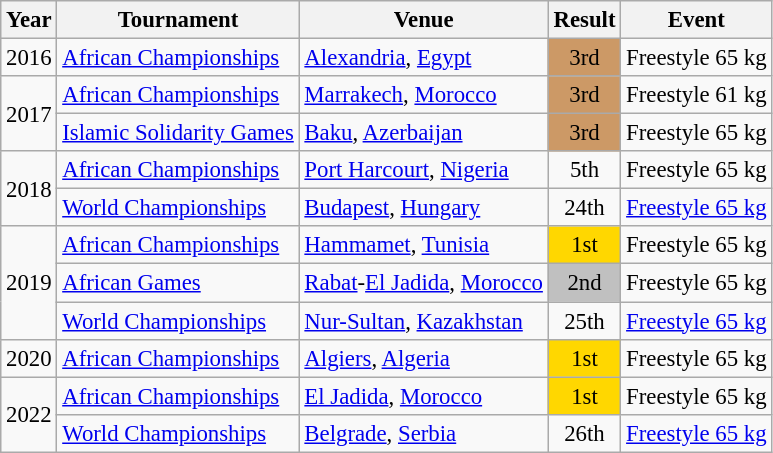<table class="wikitable" style="font-size:95%;">
<tr>
<th>Year</th>
<th>Tournament</th>
<th>Venue</th>
<th>Result</th>
<th>Event</th>
</tr>
<tr>
<td>2016</td>
<td><a href='#'>African Championships</a></td>
<td> <a href='#'>Alexandria</a>, <a href='#'>Egypt</a></td>
<td align="center" bgcolor=cc9966>3rd</td>
<td>Freestyle 65 kg</td>
</tr>
<tr>
<td rowspan=2>2017</td>
<td><a href='#'>African Championships</a></td>
<td> <a href='#'>Marrakech</a>, <a href='#'>Morocco</a></td>
<td align="center" bgcolor=cc9966>3rd</td>
<td>Freestyle 61 kg</td>
</tr>
<tr>
<td><a href='#'>Islamic Solidarity Games</a></td>
<td> <a href='#'>Baku</a>, <a href='#'>Azerbaijan</a></td>
<td align="center" bgcolor=cc9966>3rd</td>
<td>Freestyle 65 kg</td>
</tr>
<tr>
<td rowspan=2>2018</td>
<td><a href='#'>African Championships</a></td>
<td> <a href='#'>Port Harcourt</a>, <a href='#'>Nigeria</a></td>
<td align="center">5th</td>
<td>Freestyle 65 kg</td>
</tr>
<tr>
<td><a href='#'>World Championships</a></td>
<td> <a href='#'>Budapest</a>, <a href='#'>Hungary</a></td>
<td align="center">24th</td>
<td><a href='#'>Freestyle 65 kg</a></td>
</tr>
<tr>
<td rowspan=3>2019</td>
<td><a href='#'>African Championships</a></td>
<td> <a href='#'>Hammamet</a>, <a href='#'>Tunisia</a></td>
<td align="center" bgcolor=gold>1st</td>
<td>Freestyle 65 kg</td>
</tr>
<tr>
<td><a href='#'>African Games</a></td>
<td> <a href='#'>Rabat</a>-<a href='#'>El Jadida</a>, <a href='#'>Morocco</a></td>
<td align="center" bgcolor=silver>2nd</td>
<td>Freestyle 65 kg</td>
</tr>
<tr>
<td><a href='#'>World Championships</a></td>
<td> <a href='#'>Nur-Sultan</a>, <a href='#'>Kazakhstan</a></td>
<td align="center">25th</td>
<td><a href='#'>Freestyle 65 kg</a></td>
</tr>
<tr>
<td>2020</td>
<td><a href='#'>African Championships</a></td>
<td> <a href='#'>Algiers</a>, <a href='#'>Algeria</a></td>
<td align="center" bgcolor=gold>1st</td>
<td>Freestyle 65 kg</td>
</tr>
<tr>
<td rowspan=2>2022</td>
<td><a href='#'>African Championships</a></td>
<td> <a href='#'>El Jadida</a>, <a href='#'>Morocco</a></td>
<td align="center" bgcolor="gold">1st</td>
<td>Freestyle 65 kg</td>
</tr>
<tr>
<td><a href='#'>World Championships</a></td>
<td> <a href='#'>Belgrade</a>, <a href='#'>Serbia</a></td>
<td align="center">26th</td>
<td><a href='#'>Freestyle 65 kg</a></td>
</tr>
</table>
